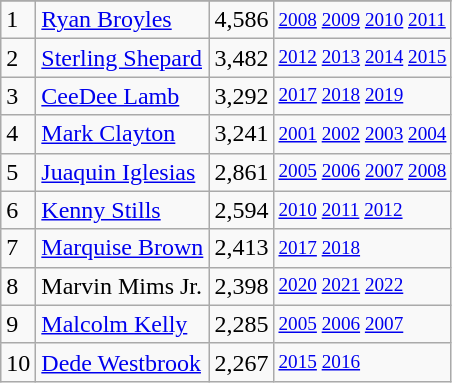<table class="wikitable">
<tr>
</tr>
<tr>
<td>1</td>
<td><a href='#'>Ryan Broyles</a></td>
<td>4,586</td>
<td style="font-size:80%;"><a href='#'>2008</a> <a href='#'>2009</a> <a href='#'>2010</a> <a href='#'>2011</a></td>
</tr>
<tr>
<td>2</td>
<td><a href='#'>Sterling Shepard</a></td>
<td>3,482</td>
<td style="font-size:80%;"><a href='#'>2012</a> <a href='#'>2013</a> <a href='#'>2014</a> <a href='#'>2015</a></td>
</tr>
<tr>
<td>3</td>
<td><a href='#'>CeeDee Lamb</a></td>
<td>3,292</td>
<td style="font-size:80%;"><a href='#'>2017</a> <a href='#'>2018</a> <a href='#'>2019</a></td>
</tr>
<tr>
<td>4</td>
<td><a href='#'>Mark Clayton</a></td>
<td>3,241</td>
<td style="font-size:80%;"><a href='#'>2001</a> <a href='#'>2002</a> <a href='#'>2003</a> <a href='#'>2004</a></td>
</tr>
<tr>
<td>5</td>
<td><a href='#'>Juaquin Iglesias</a></td>
<td>2,861</td>
<td style="font-size:80%;"><a href='#'>2005</a> <a href='#'>2006</a> <a href='#'>2007</a> <a href='#'>2008</a></td>
</tr>
<tr>
<td>6</td>
<td><a href='#'>Kenny Stills</a></td>
<td>2,594</td>
<td style="font-size:80%;"><a href='#'>2010</a> <a href='#'>2011</a> <a href='#'>2012</a></td>
</tr>
<tr>
<td>7</td>
<td><a href='#'>Marquise Brown</a></td>
<td>2,413</td>
<td style="font-size:80%;"><a href='#'>2017</a> <a href='#'>2018</a></td>
</tr>
<tr>
<td>8</td>
<td>Marvin Mims Jr.</td>
<td>2,398</td>
<td style="font-size:80%;"><a href='#'>2020</a> <a href='#'>2021</a> <a href='#'>2022</a></td>
</tr>
<tr>
<td>9</td>
<td><a href='#'>Malcolm Kelly</a></td>
<td>2,285</td>
<td style="font-size:80%;"><a href='#'>2005</a> <a href='#'>2006</a> <a href='#'>2007</a></td>
</tr>
<tr>
<td>10</td>
<td><a href='#'>Dede Westbrook</a></td>
<td>2,267</td>
<td style="font-size:80%;"><a href='#'>2015</a> <a href='#'>2016</a></td>
</tr>
</table>
